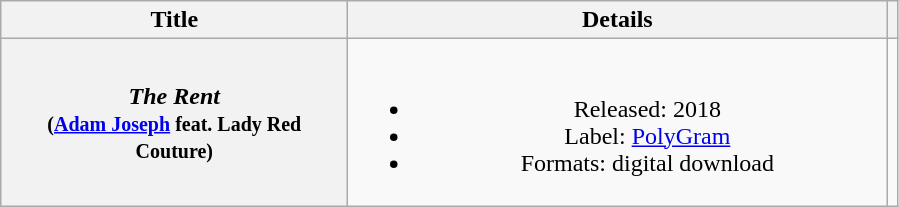<table class="wikitable plainrowheaders" style="text-align:center;">
<tr>
<th rowspan="1" style="width:14em;">Title</th>
<th rowspan="1" style="width:22em;">Details</th>
<th rowspan="1" style="text-align: center;"></th>
</tr>
<tr>
<th scope="row"><em>The Rent</em><br><small>(<a href='#'>Adam Joseph</a> feat. Lady Red Couture)</small></th>
<td><br><ul><li>Released: 2018</li><li>Label: <a href='#'>PolyGram</a></li><li>Formats: digital download</li></ul></td>
<td style="text-align: center;"></td>
</tr>
</table>
